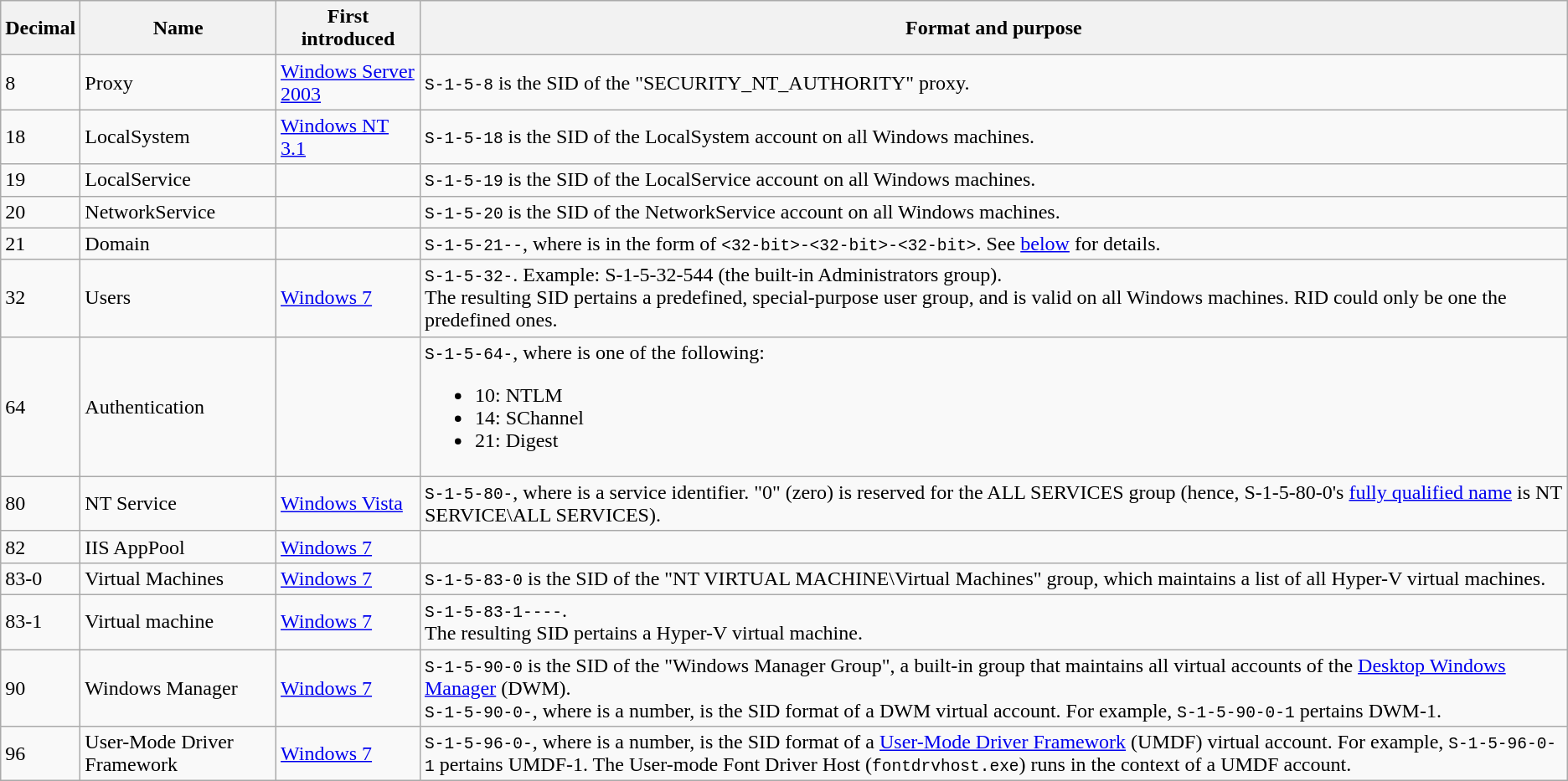<table class="wikitable">
<tr>
<th>Decimal</th>
<th>Name</th>
<th>First introduced</th>
<th>Format and purpose</th>
</tr>
<tr>
<td>8</td>
<td>Proxy</td>
<td><a href='#'>Windows Server 2003</a></td>
<td><code>S-1-5-8</code> is the SID of the "SECURITY_NT_AUTHORITY" proxy.</td>
</tr>
<tr>
<td>18</td>
<td>LocalSystem</td>
<td><a href='#'>Windows NT 3.1</a></td>
<td><code>S-1-5-18</code> is the SID of the LocalSystem account on all Windows machines.</td>
</tr>
<tr>
<td>19</td>
<td>LocalService</td>
<td></td>
<td><code>S-1-5-19</code> is the SID of the LocalService account on all Windows machines.</td>
</tr>
<tr>
<td>20</td>
<td>NetworkService</td>
<td></td>
<td><code>S-1-5-20</code> is the SID of the NetworkService account on all Windows machines.</td>
</tr>
<tr>
<td>21</td>
<td>Domain</td>
<td></td>
<td><code>S-1-5-21-<Domain ID><wbr>-<RID></code>, where <code><Domain ID></code> is in the form of <code><32-bit>-<32-bit>-<32-bit></code>. See <a href='#'>below</a> for details.</td>
</tr>
<tr>
<td>32</td>
<td>Users</td>
<td><a href='#'>Windows 7</a></td>
<td><code>S-1-5-32-<RID></code>. Example: S-1-5-32-544 (the built-in Administrators group).<br>The resulting SID pertains a predefined, special-purpose user group, and is valid on all Windows machines. RID could only be one the predefined ones.</td>
</tr>
<tr>
<td>64</td>
<td>Authentication</td>
<td></td>
<td><code>S-1-5-64-<RID></code>, where <code><RID></code> is one of the following:<br><ul><li>10: NTLM</li><li>14: SChannel</li><li>21: Digest</li></ul></td>
</tr>
<tr>
<td>80</td>
<td>NT Service</td>
<td><a href='#'>Windows Vista</a></td>
<td><code>S-1-5-80-<RID></code>, where <code><RID></code> is a service identifier. "0" (zero) is reserved for the ALL SERVICES group (hence, S-1-5-80-0's <a href='#'>fully qualified name</a> is NT SERVICE\ALL SERVICES).</td>
</tr>
<tr>
<td>82</td>
<td>IIS AppPool</td>
<td><a href='#'>Windows 7</a></td>
<td></td>
</tr>
<tr>
<td>83-0</td>
<td>Virtual Machines</td>
<td><a href='#'>Windows 7</a></td>
<td><code>S-1-5-83-0</code> is the SID of the "NT VIRTUAL MACHINE\Virtual Machines" group, which maintains a list of all Hyper-V virtual machines.</td>
</tr>
<tr>
<td>83-1</td>
<td>Virtual machine</td>
<td><a href='#'>Windows 7</a></td>
<td><code>S-1-5-83-1-<ID1>-<ID2>-<ID3>-<ID4></code>.<br>The resulting SID pertains a Hyper-V virtual machine.</td>
</tr>
<tr>
<td>90</td>
<td>Windows Manager</td>
<td><a href='#'>Windows 7</a></td>
<td><code>S-1-5-90-0</code> is the SID of the "Windows Manager Group", a built-in group that maintains all virtual accounts of the <a href='#'>Desktop Windows  Manager</a> (DWM).<br><code>S-1-5-90-0-<RID></code>, where <code><RID></code> is a number, is the SID format of a DWM virtual account. For example, <code>S-1-5-90-0-1</code> pertains DWM-1.</td>
</tr>
<tr>
<td>96</td>
<td>User-Mode Driver Framework</td>
<td><a href='#'>Windows 7</a></td>
<td><code>S-1-5-96-0-<RID></code>, where <code><RID></code> is a number, is the SID format of a <a href='#'>User-Mode Driver Framework</a> (UMDF) virtual account. For example, <code>S-1-5-96-0-1</code> pertains UMDF-1. The User-mode Font Driver Host (<code>fontdrvhost.exe</code>) runs in the context of a UMDF account.</td>
</tr>
</table>
